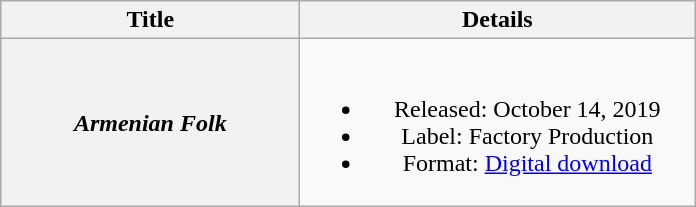<table class="wikitable plainrowheaders" style="text-align:center;">
<tr>
<th scope="col" style="width:12em;">Title</th>
<th scope="col" style="width:16em;">Details</th>
</tr>
<tr>
<th scope="row"><em>Armenian Folk</em></th>
<td><br><ul><li>Released: October 14, 2019</li><li>Label: Factory Production</li><li>Format: <a href='#'>Digital download</a></li></ul></td>
</tr>
</table>
